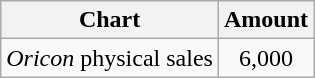<table class="wikitable">
<tr>
<th>Chart</th>
<th>Amount</th>
</tr>
<tr>
<td><em>Oricon</em> physical sales</td>
<td align="center">6,000</td>
</tr>
</table>
